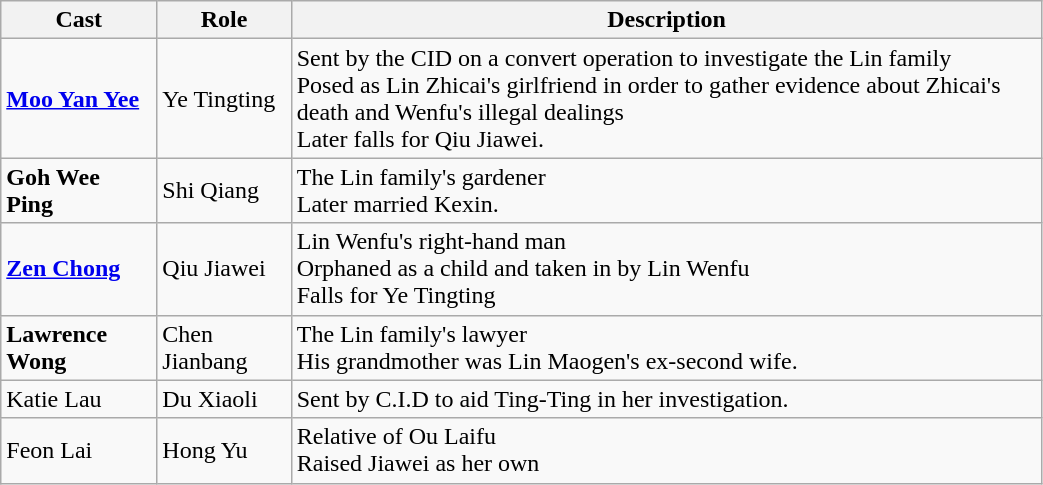<table class="wikitable" width="55%">
<tr>
<th>Cast</th>
<th>Role</th>
<th>Description</th>
</tr>
<tr>
<td><strong><a href='#'>Moo Yan Yee</a></strong></td>
<td>Ye Tingting</td>
<td>Sent by the CID on a convert operation to investigate the Lin family<br> Posed as Lin Zhicai's girlfriend in order to gather evidence about Zhicai's death and Wenfu's illegal dealings<br>Later falls for Qiu Jiawei.</td>
</tr>
<tr>
<td><strong>Goh Wee Ping</strong></td>
<td>Shi Qiang</td>
<td>The Lin family's gardener<br>Later married Kexin.</td>
</tr>
<tr>
<td><strong><a href='#'>Zen Chong</a></strong></td>
<td>Qiu Jiawei</td>
<td>Lin Wenfu's right-hand man<br>Orphaned as a child and taken in by Lin Wenfu<br>Falls for Ye Tingting</td>
</tr>
<tr>
<td><strong>Lawrence Wong</strong></td>
<td>Chen Jianbang</td>
<td>The Lin family's lawyer<br>His grandmother was Lin Maogen's ex-second wife.</td>
</tr>
<tr>
<td>Katie Lau</td>
<td>Du Xiaoli</td>
<td>Sent by C.I.D to aid Ting-Ting in her investigation.</td>
</tr>
<tr>
<td>Feon Lai</td>
<td>Hong Yu</td>
<td>Relative of Ou Laifu<br>Raised Jiawei as her own</td>
</tr>
</table>
